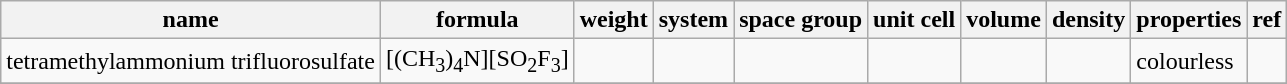<table class="wikitable">
<tr>
<th>name</th>
<th>formula</th>
<th>weight</th>
<th>system</th>
<th>space group</th>
<th>unit cell</th>
<th>volume</th>
<th>density</th>
<th>properties</th>
<th>ref</th>
</tr>
<tr>
<td>tetramethylammonium trifluorosulfate</td>
<td>[(CH<sub>3</sub>)<sub>4</sub>N][SO<sub>2</sub>F<sub>3</sub>]</td>
<td></td>
<td></td>
<td></td>
<td></td>
<td></td>
<td></td>
<td>colourless</td>
<td></td>
</tr>
<tr>
</tr>
</table>
